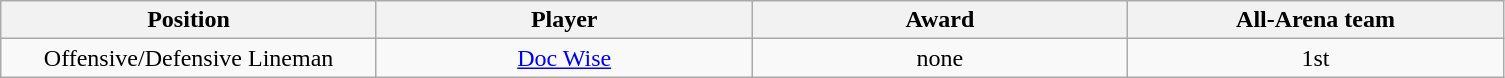<table class="wikitable sortable">
<tr>
<th bgcolor="#DDDDFF" width="20%">Position</th>
<th bgcolor="#DDDDFF" width="20%">Player</th>
<th bgcolor="#DDDDFF" width="20%">Award</th>
<th bgcolor="#DDDDFF" width="20%">All-Arena team</th>
</tr>
<tr align="center">
<td>Offensive/Defensive Lineman</td>
<td><a href='#'>Doc Wise</a></td>
<td>none</td>
<td>1st</td>
</tr>
</table>
